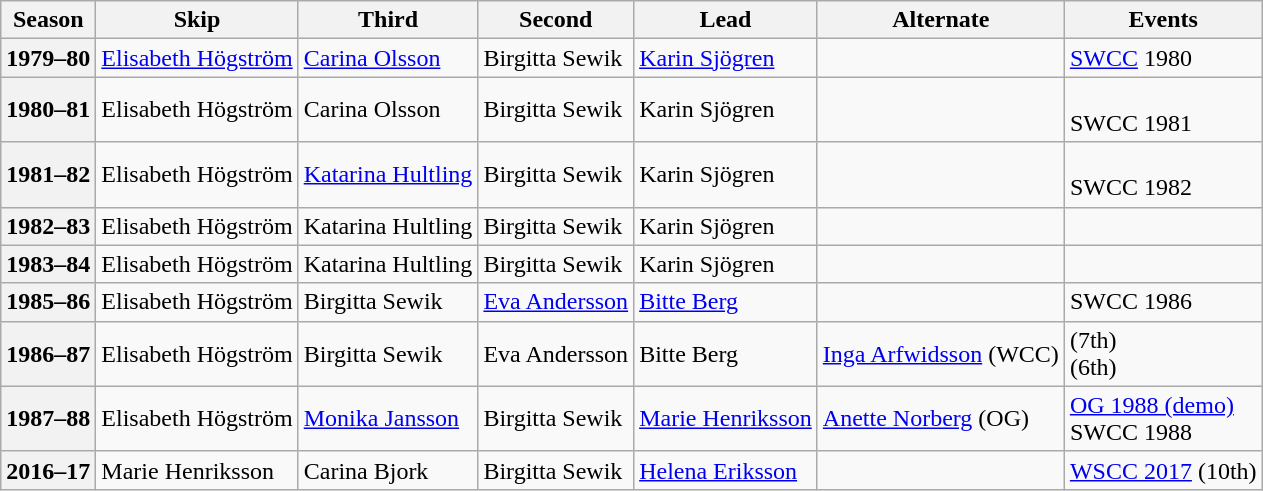<table class="wikitable">
<tr>
<th scope="col">Season</th>
<th scope="col">Skip</th>
<th scope="col">Third</th>
<th scope="col">Second</th>
<th scope="col">Lead</th>
<th scope="col">Alternate</th>
<th scope="col">Events</th>
</tr>
<tr>
<th scope="row">1979–80</th>
<td><a href='#'>Elisabeth Högström</a></td>
<td><a href='#'>Carina Olsson</a></td>
<td>Birgitta Sewik</td>
<td><a href='#'>Karin Sjögren</a></td>
<td></td>
<td><a href='#'>SWCC</a> 1980 <br> </td>
</tr>
<tr>
<th scope="row">1980–81</th>
<td>Elisabeth Högström</td>
<td>Carina Olsson</td>
<td>Birgitta Sewik</td>
<td>Karin Sjögren</td>
<td></td>
<td> <br>SWCC 1981 <br> </td>
</tr>
<tr>
<th scope="row">1981–82</th>
<td>Elisabeth Högström</td>
<td><a href='#'>Katarina Hultling</a></td>
<td>Birgitta Sewik</td>
<td>Karin Sjögren</td>
<td></td>
<td> <br>SWCC 1982 <br> </td>
</tr>
<tr>
<th scope="row">1982–83</th>
<td>Elisabeth Högström</td>
<td>Katarina Hultling</td>
<td>Birgitta Sewik</td>
<td>Karin Sjögren</td>
<td></td>
<td> </td>
</tr>
<tr>
<th scope="row">1983–84</th>
<td>Elisabeth Högström</td>
<td>Katarina Hultling</td>
<td>Birgitta Sewik</td>
<td>Karin Sjögren</td>
<td></td>
<td> </td>
</tr>
<tr>
<th scope="row">1985–86</th>
<td>Elisabeth Högström</td>
<td>Birgitta Sewik</td>
<td><a href='#'>Eva Andersson</a></td>
<td><a href='#'>Bitte Berg</a></td>
<td></td>
<td>SWCC 1986 </td>
</tr>
<tr>
<th scope="row">1986–87</th>
<td>Elisabeth Högström</td>
<td>Birgitta Sewik</td>
<td>Eva Andersson</td>
<td>Bitte Berg</td>
<td><a href='#'>Inga Arfwidsson</a> (WCC)</td>
<td> (7th)<br> (6th)</td>
</tr>
<tr>
<th scope="row">1987–88</th>
<td>Elisabeth Högström</td>
<td><a href='#'>Monika Jansson</a></td>
<td>Birgitta Sewik</td>
<td><a href='#'>Marie Henriksson</a></td>
<td><a href='#'>Anette Norberg</a> (OG)</td>
<td><a href='#'>OG 1988 (demo)</a> <br>SWCC 1988 </td>
</tr>
<tr>
<th scope="row">2016–17</th>
<td>Marie Henriksson</td>
<td>Carina Bjork</td>
<td>Birgitta Sewik</td>
<td><a href='#'>Helena Eriksson</a></td>
<td></td>
<td><a href='#'>WSCC 2017</a> (10th)</td>
</tr>
</table>
